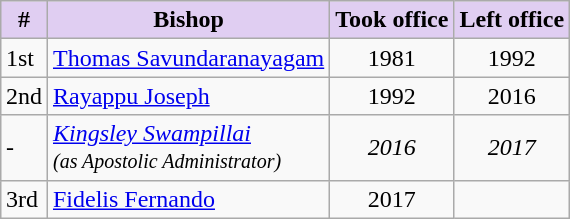<table class="wikitable sortable" border="1" style="margin:1em auto; text-align:left; font-size:100%">
<tr>
<th style="background-color:#E0CEF2; vertical-align:bottom;">#</th>
<th style="background-color:#E0CEF2; vertical-align:bottom;">Bishop</th>
<th style="background-color:#E0CEF2; vertical-align:bottom;">Took office</th>
<th style="background-color:#E0CEF2; vertical-align:bottom;">Left office</th>
</tr>
<tr>
<td>1st</td>
<td><a href='#'>Thomas Savundaranayagam</a></td>
<td align=center>1981</td>
<td align=center>1992</td>
</tr>
<tr>
<td>2nd</td>
<td><a href='#'>Rayappu Joseph</a></td>
<td align=center>1992</td>
<td align=center>2016</td>
</tr>
<tr>
<td>-</td>
<td><em><a href='#'>Kingsley Swampillai</a><br><small>(as Apostolic Administrator)</small></em></td>
<td align=center><em>2016</em></td>
<td align=center><em>2017</em></td>
</tr>
<tr>
<td>3rd</td>
<td><a href='#'>Fidelis Fernando</a></td>
<td align=center>2017</td>
<td align=center></td>
</tr>
</table>
